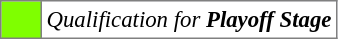<table bgcolor="#f7f8ff" cellpadding="3" cellspacing="0" border="1" style="font-size: 95%; border: gray solid 1px; border-collapse: collapse;text-align:center;">
<tr>
<td style="background: #7fff00;" width="20"></td>
<td bgcolor="#ffffff" align="left"><em>Qualification for <strong>Playoff Stage</strong> </em></td>
</tr>
</table>
